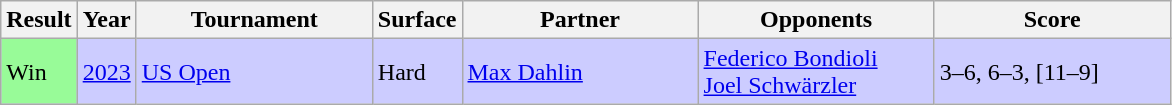<table class="wikitable">
<tr>
<th>Result</th>
<th>Year</th>
<th width=150>Tournament</th>
<th>Surface</th>
<th width=150>Partner</th>
<th width=150>Opponents</th>
<th width=150>Score</th>
</tr>
<tr style="background:#ccf;">
<td bgcolor=98fb98>Win</td>
<td><a href='#'>2023</a></td>
<td><a href='#'>US Open</a></td>
<td>Hard</td>
<td> <a href='#'>Max Dahlin</a></td>
<td> <a href='#'>Federico Bondioli</a><br> <a href='#'>Joel Schwärzler</a></td>
<td>3–6, 6–3, [11–9]</td>
</tr>
</table>
